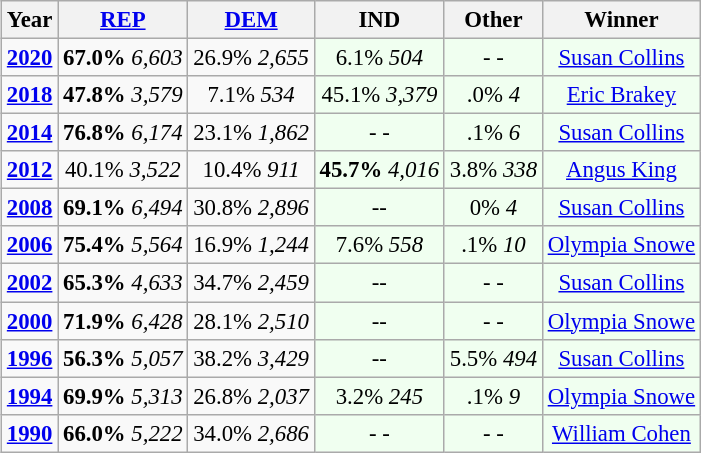<table class="wikitable" class="toccolours" style="float:center; margin:1em 0 1em 1em; font-size:95%;">
<tr>
<th>Year</th>
<th><a href='#'>REP</a></th>
<th><a href='#'>DEM</a></th>
<th>IND</th>
<th>Other</th>
<th>Winner</th>
</tr>
<tr>
<td style="text-align:center;" ><strong><a href='#'>2020</a></strong></td>
<td style="text-align:center;" ><strong>67.0%</strong> <em>6,603</em></td>
<td style="text-align:center;" >26.9% <em>2,655</em></td>
<td style="text-align:center; background:honeyDew;">6.1% <em>504</em></td>
<td style="text-align:center; background:honeyDew;">- <em>-</em></td>
<td style="text-align:center; background:honeyDew;"><a href='#'>Susan Collins</a></td>
</tr>
<tr>
<td style="text-align:center;" ><strong><a href='#'>2018</a></strong></td>
<td style="text-align:center;" ><strong>47.8%</strong> <em>3,579</em></td>
<td style="text-align:center;" >7.1% <em>534</em></td>
<td style="text-align:center; background:honeyDew;">45.1% <em>3,379</em></td>
<td style="text-align:center; background:honeyDew;">.0% <em>4</em></td>
<td style="text-align:center; background:honeyDew;"><a href='#'>Eric Brakey</a></td>
</tr>
<tr>
<td style="text-align:center;" ><strong><a href='#'>2014</a></strong></td>
<td style="text-align:center;" ><strong>76.8%</strong> <em>6,174</em></td>
<td style="text-align:center;" >23.1% <em>1,862</em></td>
<td style="text-align:center; background:honeyDew;">- <em>-</em></td>
<td style="text-align:center; background:honeyDew;">.1% <em>6</em></td>
<td style="text-align:center; background:honeyDew;"><a href='#'>Susan Collins</a></td>
</tr>
<tr>
<td style="text-align:center;" {}><strong><a href='#'>2012</a></strong></td>
<td style="text-align:center;" >40.1% <em>3,522</em></td>
<td style="text-align:center;" >10.4% <em>911</em></td>
<td style="text-align:center; background:honeyDew;"><strong>45.7%</strong> <em>4,016</em></td>
<td style="text-align:center; background:honeyDew;">3.8% <em>338</em></td>
<td style="text-align:center; background:honeyDew;"><a href='#'>Angus King</a></td>
</tr>
<tr>
<td style="text-align:center;" ><strong><a href='#'>2008</a></strong></td>
<td style="text-align:center;" ><strong>69.1%</strong> <em>6,494</em></td>
<td style="text-align:center;" >30.8% <em>2,896</em></td>
<td style="text-align:center; background:honeyDew;">-<em>-</em></td>
<td style="text-align:center; background:honeyDew;">0% <em>4</em></td>
<td style="text-align:center; background:honeyDew;"><a href='#'>Susan Collins</a></td>
</tr>
<tr>
<td style="text-align:center;" ><strong><a href='#'>2006</a></strong></td>
<td style="text-align:center;" ><strong>75.4%</strong> <em>5,564</em></td>
<td style="text-align:center;" >16.9% <em>1,244</em></td>
<td style="text-align:center; background:honeyDew;">7.6% <em>558</em></td>
<td style="text-align:center; background:honeyDew;">.1%  <em>10</em></td>
<td style="text-align:center; background:honeyDew;"><a href='#'>Olympia Snowe</a></td>
</tr>
<tr>
<td style="text-align:center;" ><strong><a href='#'>2002</a></strong></td>
<td style="text-align:center;" ><strong>65.3%</strong> <em>4,633</em></td>
<td style="text-align:center;" >34.7% <em>2,459</em></td>
<td style="text-align:center; background:honeyDew;">-<em>-</em></td>
<td style="text-align:center; background:honeyDew;">- <em>-</em></td>
<td style="text-align:center; background:honeyDew;"><a href='#'>Susan Collins</a></td>
</tr>
<tr>
<td style="text-align:center;" ><strong><a href='#'>2000</a></strong></td>
<td style="text-align:center;" ><strong>71.9%</strong> <em>6,428</em></td>
<td style="text-align:center;" >28.1% <em>2,510</em></td>
<td style="text-align:center; background:honeyDew;">-<em>-</em></td>
<td style="text-align:center; background:honeyDew;">- <em>-</em></td>
<td style="text-align:center; background:honeyDew;"><a href='#'>Olympia Snowe</a></td>
</tr>
<tr>
<td style="text-align:center;" ><strong><a href='#'>1996</a></strong></td>
<td style="text-align:center;" ><strong>56.3%</strong> <em>5,057</em></td>
<td style="text-align:center;" >38.2% <em>3,429</em></td>
<td style="text-align:center; background:honeyDew;">-<em>-</em></td>
<td style="text-align:center; background:honeyDew;">5.5% <em>494</em></td>
<td style="text-align:center; background:honeyDew;"><a href='#'>Susan Collins</a></td>
</tr>
<tr>
<td style="text-align:center;" ><strong><a href='#'>1994</a></strong></td>
<td style="text-align:center;" ><strong>69.9%</strong> <em>5,313</em></td>
<td style="text-align:center;" >26.8% <em>2,037</em></td>
<td style="text-align:center; background:honeyDew;">3.2% <em>245</em></td>
<td style="text-align:center; background:honeyDew;">.1% <em>9</em></td>
<td style="text-align:center; background:honeyDew;"><a href='#'>Olympia Snowe</a></td>
</tr>
<tr>
<td style="text-align:center;" ><strong><a href='#'>1990</a></strong></td>
<td style="text-align:center;" ><strong>66.0%</strong> <em>5,222</em></td>
<td style="text-align:center;" >34.0% <em>2,686</em></td>
<td style="text-align:center; background:honeyDew;">- <em>-</em></td>
<td style="text-align:center; background:honeyDew;">- <em>-</em></td>
<td style="text-align:center; background:honeyDew;"><a href='#'>William Cohen</a></td>
</tr>
</table>
